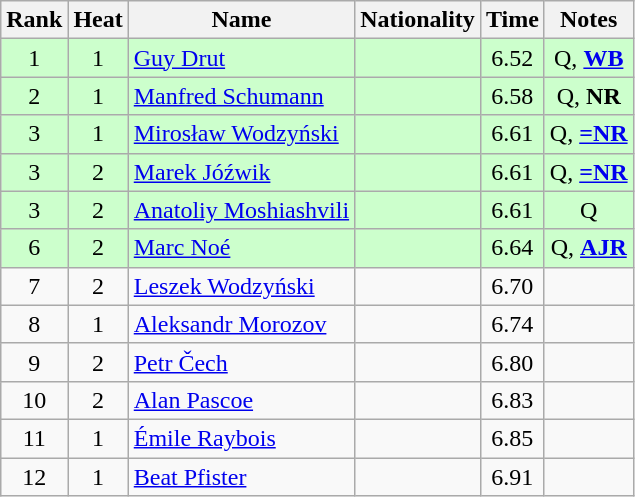<table class="wikitable sortable" style="text-align:center">
<tr>
<th>Rank</th>
<th>Heat</th>
<th>Name</th>
<th>Nationality</th>
<th>Time</th>
<th>Notes</th>
</tr>
<tr bgcolor=ccffcc>
<td>1</td>
<td>1</td>
<td align="left"><a href='#'>Guy Drut</a></td>
<td align=left></td>
<td>6.52</td>
<td>Q, <strong><a href='#'>WB</a></strong></td>
</tr>
<tr bgcolor=ccffcc>
<td>2</td>
<td>1</td>
<td align="left"><a href='#'>Manfred Schumann</a></td>
<td align=left></td>
<td>6.58</td>
<td>Q, <strong>NR</strong></td>
</tr>
<tr bgcolor=ccffcc>
<td>3</td>
<td>1</td>
<td align="left"><a href='#'>Mirosław Wodzyński</a></td>
<td align=left></td>
<td>6.61</td>
<td>Q, <strong><a href='#'>=NR</a></strong></td>
</tr>
<tr bgcolor=ccffcc>
<td>3</td>
<td>2</td>
<td align="left"><a href='#'>Marek Jóźwik</a></td>
<td align=left></td>
<td>6.61</td>
<td>Q, <strong><a href='#'>=NR</a></strong></td>
</tr>
<tr bgcolor=ccffcc>
<td>3</td>
<td>2</td>
<td align="left"><a href='#'>Anatoliy Moshiashvili</a></td>
<td align=left></td>
<td>6.61</td>
<td>Q</td>
</tr>
<tr bgcolor=ccffcc>
<td>6</td>
<td>2</td>
<td align="left"><a href='#'>Marc Noé</a></td>
<td align=left></td>
<td>6.64</td>
<td>Q, <strong><a href='#'>AJR</a></strong></td>
</tr>
<tr>
<td>7</td>
<td>2</td>
<td align="left"><a href='#'>Leszek Wodzyński</a></td>
<td align=left></td>
<td>6.70</td>
<td></td>
</tr>
<tr>
<td>8</td>
<td>1</td>
<td align="left"><a href='#'>Aleksandr Morozov</a></td>
<td align=left></td>
<td>6.74</td>
<td></td>
</tr>
<tr>
<td>9</td>
<td>2</td>
<td align="left"><a href='#'>Petr Čech</a></td>
<td align=left></td>
<td>6.80</td>
<td></td>
</tr>
<tr>
<td>10</td>
<td>2</td>
<td align="left"><a href='#'>Alan Pascoe</a></td>
<td align=left></td>
<td>6.83</td>
<td></td>
</tr>
<tr>
<td>11</td>
<td>1</td>
<td align="left"><a href='#'>Émile Raybois</a></td>
<td align=left></td>
<td>6.85</td>
<td></td>
</tr>
<tr>
<td>12</td>
<td>1</td>
<td align="left"><a href='#'>Beat Pfister</a></td>
<td align=left></td>
<td>6.91</td>
<td></td>
</tr>
</table>
